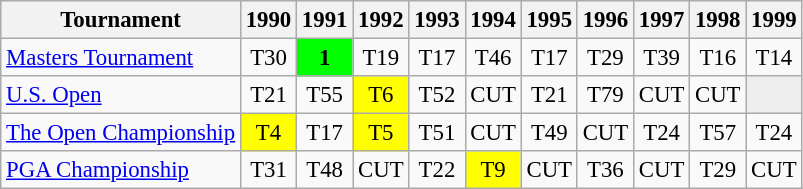<table class="wikitable" style="font-size:95%;text-align:center;">
<tr>
<th>Tournament</th>
<th>1990</th>
<th>1991</th>
<th>1992</th>
<th>1993</th>
<th>1994</th>
<th>1995</th>
<th>1996</th>
<th>1997</th>
<th>1998</th>
<th>1999</th>
</tr>
<tr>
<td align=left><a href='#'>Masters Tournament</a></td>
<td>T30</td>
<td style="background:lime;"><strong>1</strong></td>
<td>T19</td>
<td>T17</td>
<td>T46</td>
<td>T17</td>
<td>T29</td>
<td>T39</td>
<td>T16</td>
<td>T14</td>
</tr>
<tr>
<td align=left><a href='#'>U.S. Open</a></td>
<td>T21</td>
<td>T55</td>
<td style="background:yellow;">T6</td>
<td>T52</td>
<td>CUT</td>
<td>T21</td>
<td>T79</td>
<td>CUT</td>
<td>CUT</td>
<td style="background:#eeeeee;"></td>
</tr>
<tr>
<td align=left><a href='#'>The Open Championship</a></td>
<td style="background:yellow;">T4</td>
<td>T17</td>
<td style="background:yellow;">T5</td>
<td>T51</td>
<td>CUT</td>
<td>T49</td>
<td>CUT</td>
<td>T24</td>
<td>T57</td>
<td>T24</td>
</tr>
<tr>
<td align=left><a href='#'>PGA Championship</a></td>
<td>T31</td>
<td>T48</td>
<td>CUT</td>
<td>T22</td>
<td style="background:yellow;">T9</td>
<td>CUT</td>
<td>T36</td>
<td>CUT</td>
<td>T29</td>
<td>CUT</td>
</tr>
</table>
